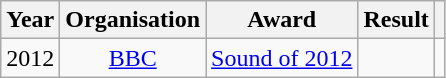<table class="wikitable plainrowheaders" style="text-align:center;">
<tr>
<th>Year</th>
<th>Organisation</th>
<th>Award</th>
<th>Result</th>
<th></th>
</tr>
<tr>
<td>2012</td>
<td><a href='#'>BBC</a></td>
<td><a href='#'>Sound of 2012</a></td>
<td></td>
<td></td>
</tr>
</table>
